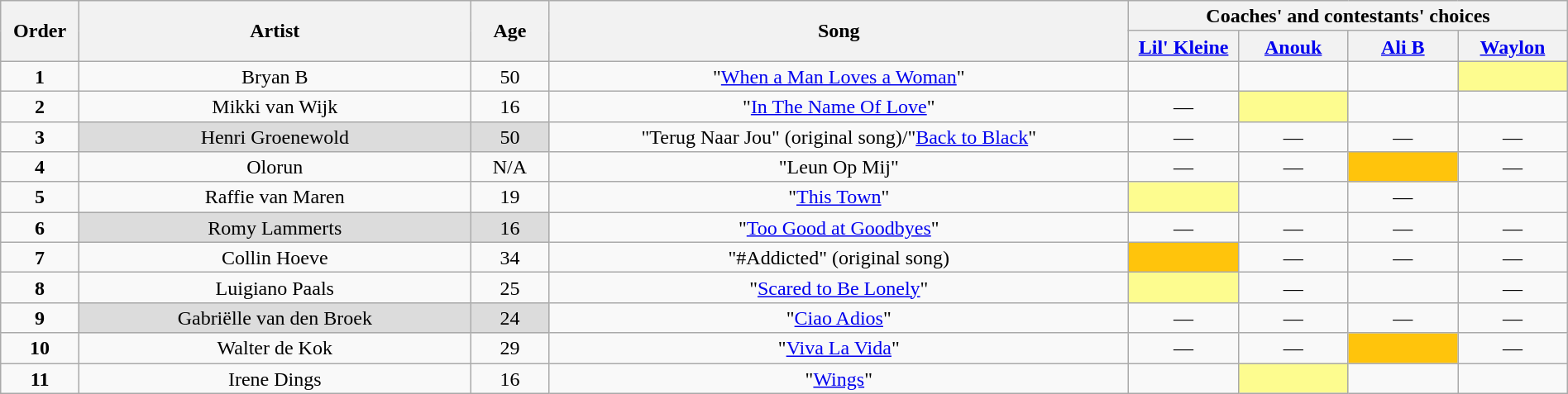<table class="wikitable" style="text-align:center; line-height:17px; width:100%;">
<tr>
<th rowspan="2" scope="col" style="width:05%;">Order</th>
<th rowspan="2" scope="col" style="width:25%;">Artist</th>
<th rowspan="2" scope="col" style="width:05%;">Age</th>
<th rowspan="2" scope="col" style="width:37%;">Song</th>
<th colspan="4">Coaches' and contestants' choices</th>
</tr>
<tr>
<th style="width:07%;"><a href='#'>Lil' Kleine</a></th>
<th style="width:07%;"><a href='#'>Anouk</a></th>
<th nowrap="" style="width:07%;"><a href='#'>Ali B</a></th>
<th style="width:07%;"><a href='#'>Waylon</a></th>
</tr>
<tr>
<td><strong>1</strong></td>
<td>Bryan B</td>
<td>50</td>
<td>"<a href='#'>When a Man Loves a Woman</a>"</td>
<td><strong></strong></td>
<td><strong></strong></td>
<td><strong></strong></td>
<td style="background:#fdfc8f;"><strong></strong></td>
</tr>
<tr>
<td><strong>2</strong></td>
<td>Mikki van Wijk</td>
<td>16</td>
<td>"<a href='#'>In The Name Of Love</a>"</td>
<td>—</td>
<td style="background:#fdfc8f;"><strong></strong></td>
<td><strong></strong></td>
<td><strong></strong></td>
</tr>
<tr>
<td><strong>3</strong></td>
<td style="background:#DCDCDC;">Henri Groenewold</td>
<td style="background:#DCDCDC;">50</td>
<td>"Terug Naar Jou" (original song)/"<a href='#'>Back to Black</a>"</td>
<td>—</td>
<td>—</td>
<td>—</td>
<td>—</td>
</tr>
<tr>
<td><strong>4</strong></td>
<td>Olorun</td>
<td>N/A</td>
<td>"Leun Op Mij"</td>
<td>—</td>
<td>—</td>
<td style="background: #ffc40c;"><strong></strong></td>
<td>—</td>
</tr>
<tr>
<td><strong>5</strong></td>
<td>Raffie van Maren</td>
<td>19</td>
<td>"<a href='#'>This Town</a>"</td>
<td style="background:#fdfc8f;"><strong></strong></td>
<td><strong></strong></td>
<td>—</td>
<td><strong></strong></td>
</tr>
<tr>
<td><strong>6</strong></td>
<td style="background:#DCDCDC;">Romy Lammerts</td>
<td style="background:#DCDCDC;">16</td>
<td>"<a href='#'>Too Good at Goodbyes</a>"</td>
<td>—</td>
<td>—</td>
<td>—</td>
<td>—</td>
</tr>
<tr>
<td><strong>7</strong></td>
<td>Collin Hoeve</td>
<td>34</td>
<td>"#Addicted" (original song)</td>
<td style="background: #ffc40c;"><strong></strong></td>
<td>—</td>
<td>—</td>
<td>—</td>
</tr>
<tr>
<td><strong>8</strong></td>
<td>Luigiano Paals</td>
<td>25</td>
<td>"<a href='#'>Scared to Be Lonely</a>"</td>
<td style="background:#fdfc8f;"><strong></strong></td>
<td>—</td>
<td><strong></strong></td>
<td>—</td>
</tr>
<tr>
<td><strong>9</strong></td>
<td style="background:#DCDCDC;">Gabriëlle van den Broek</td>
<td style="background:#DCDCDC;">24</td>
<td>"<a href='#'>Ciao Adios</a>"</td>
<td>—</td>
<td>—</td>
<td>—</td>
<td>—</td>
</tr>
<tr>
<td><strong>10</strong></td>
<td>Walter de Kok</td>
<td>29</td>
<td>"<a href='#'>Viva La Vida</a>"</td>
<td>—</td>
<td>—</td>
<td style="background: #ffc40c;"><strong></strong></td>
<td>—</td>
</tr>
<tr>
<td><strong>11</strong></td>
<td>Irene Dings</td>
<td>16</td>
<td>"<a href='#'>Wings</a>"</td>
<td><strong></strong></td>
<td style="background:#fdfc8f;"><strong></strong></td>
<td><strong></strong></td>
<td><strong></strong></td>
</tr>
</table>
